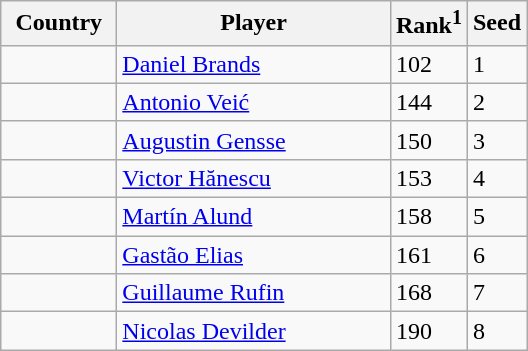<table class="sortable wikitable">
<tr>
<th width="70">Country</th>
<th width="175">Player</th>
<th>Rank<sup>1</sup></th>
<th>Seed</th>
</tr>
<tr>
<td></td>
<td><a href='#'>Daniel Brands</a></td>
<td>102</td>
<td>1</td>
</tr>
<tr>
<td></td>
<td><a href='#'>Antonio Veić</a></td>
<td>144</td>
<td>2</td>
</tr>
<tr>
<td></td>
<td><a href='#'>Augustin Gensse</a></td>
<td>150</td>
<td>3</td>
</tr>
<tr>
<td></td>
<td><a href='#'>Victor Hănescu</a></td>
<td>153</td>
<td>4</td>
</tr>
<tr>
<td></td>
<td><a href='#'>Martín Alund</a></td>
<td>158</td>
<td>5</td>
</tr>
<tr>
<td></td>
<td><a href='#'>Gastão Elias</a></td>
<td>161</td>
<td>6</td>
</tr>
<tr>
<td></td>
<td><a href='#'>Guillaume Rufin</a></td>
<td>168</td>
<td>7</td>
</tr>
<tr>
<td></td>
<td><a href='#'>Nicolas Devilder</a></td>
<td>190</td>
<td>8</td>
</tr>
</table>
